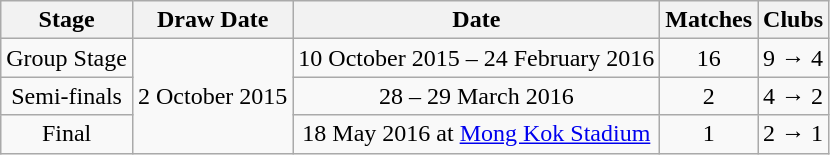<table class="wikitable">
<tr>
<th>Stage</th>
<th>Draw Date</th>
<th>Date</th>
<th>Matches</th>
<th>Clubs</th>
</tr>
<tr align=center>
<td>Group Stage</td>
<td rowspan=3>2 October 2015</td>
<td>10 October 2015 – 24 February 2016</td>
<td>16</td>
<td>9 → 4</td>
</tr>
<tr align=center>
<td>Semi-finals</td>
<td>28 – 29 March 2016</td>
<td>2</td>
<td>4 → 2</td>
</tr>
<tr align=center>
<td>Final</td>
<td>18 May 2016 at <a href='#'>Mong Kok Stadium</a></td>
<td>1</td>
<td>2 → 1</td>
</tr>
</table>
